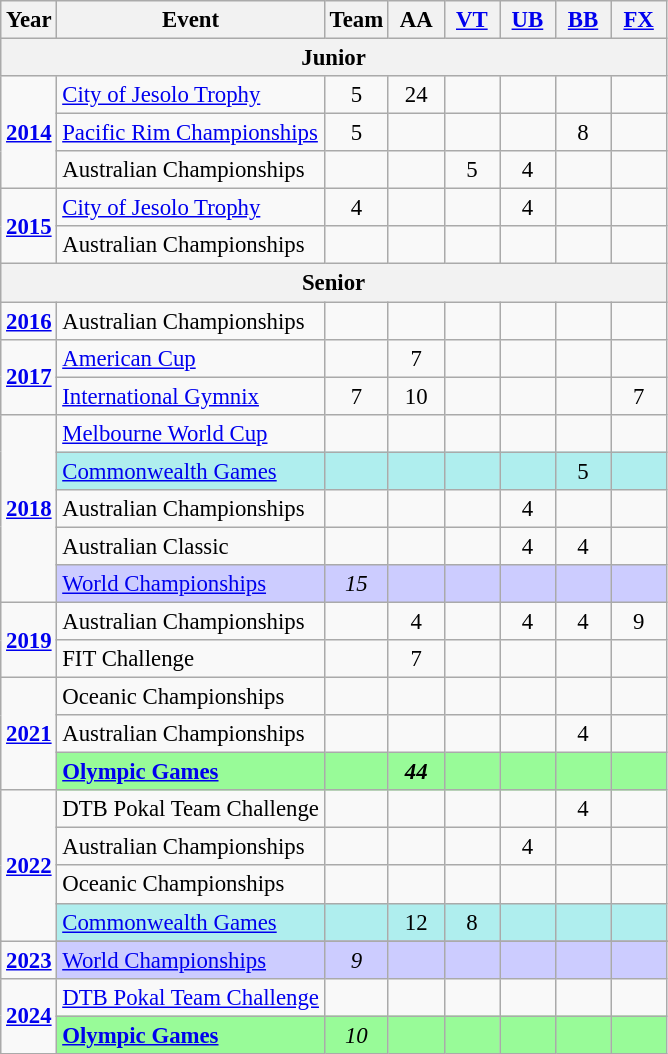<table class="wikitable" border=1 style="text-align:center; font-size:95%;">
<tr>
<th>Year</th>
<th>Event</th>
<th style="width:30px;">Team</th>
<th style="width:30px;">AA</th>
<th style="width:30px;"><a href='#'>VT</a></th>
<th style="width:30px;"><a href='#'>UB</a></th>
<th style="width:30px;"><a href='#'>BB</a></th>
<th style="width:30px;"><a href='#'>FX</a></th>
</tr>
<tr>
<th colspan="8"><strong>Junior</strong></th>
</tr>
<tr>
<td rowspan="3"><strong><a href='#'>2014</a></strong></td>
<td align=left><a href='#'>City of Jesolo Trophy</a></td>
<td>5</td>
<td>24</td>
<td></td>
<td></td>
<td></td>
<td></td>
</tr>
<tr>
<td align=left><a href='#'>Pacific Rim Championships</a></td>
<td>5</td>
<td></td>
<td></td>
<td></td>
<td>8</td>
</tr>
<tr>
<td align=left>Australian Championships</td>
<td></td>
<td></td>
<td>5</td>
<td>4</td>
<td></td>
<td></td>
</tr>
<tr>
<td rowspan="2"><strong><a href='#'>2015</a></strong></td>
<td align=left><a href='#'>City of Jesolo Trophy</a></td>
<td>4</td>
<td></td>
<td></td>
<td>4</td>
<td></td>
<td></td>
</tr>
<tr>
<td align=left>Australian Championships</td>
<td></td>
<td></td>
<td></td>
<td></td>
<td></td>
<td></td>
</tr>
<tr>
<th colspan="8"><strong>Senior</strong></th>
</tr>
<tr>
<td rowspan="1"><strong><a href='#'>2016</a></strong></td>
<td align=left>Australian Championships</td>
<td></td>
<td></td>
<td></td>
<td></td>
<td></td>
<td></td>
</tr>
<tr>
<td rowspan="2"><strong><a href='#'>2017</a></strong></td>
<td align=left><a href='#'>American Cup</a></td>
<td></td>
<td>7</td>
<td></td>
<td></td>
<td></td>
<td></td>
</tr>
<tr>
<td align=left><a href='#'>International Gymnix</a></td>
<td>7</td>
<td>10</td>
<td></td>
<td></td>
<td></td>
<td>7</td>
</tr>
<tr>
<td rowspan="5"><strong><a href='#'>2018</a></strong></td>
<td align=left><a href='#'>Melbourne World Cup</a></td>
<td></td>
<td></td>
<td></td>
<td></td>
<td></td>
<td></td>
</tr>
<tr bgcolor="#afeeee">
<td align=left><a href='#'>Commonwealth Games</a></td>
<td></td>
<td></td>
<td></td>
<td></td>
<td>5</td>
<td></td>
</tr>
<tr>
<td align=left>Australian Championships</td>
<td></td>
<td></td>
<td></td>
<td>4</td>
<td></td>
<td></td>
</tr>
<tr>
<td align=left>Australian Classic</td>
<td></td>
<td></td>
<td></td>
<td>4</td>
<td>4</td>
<td></td>
</tr>
<tr style="background:#ccf;">
<td align=left><a href='#'>World Championships</a></td>
<td><em>15</em></td>
<td></td>
<td></td>
<td></td>
<td></td>
<td></td>
</tr>
<tr>
<td rowspan="2"><strong><a href='#'>2019</a></strong></td>
<td align=left>Australian Championships</td>
<td></td>
<td>4</td>
<td></td>
<td>4</td>
<td>4</td>
<td>9</td>
</tr>
<tr>
<td align=left>FIT Challenge</td>
<td></td>
<td>7</td>
<td></td>
<td></td>
<td></td>
<td></td>
</tr>
<tr>
<td rowspan="3"><strong><a href='#'>2021</a></strong></td>
<td align=left>Oceanic Championships</td>
<td></td>
<td></td>
<td></td>
<td></td>
<td></td>
<td></td>
</tr>
<tr>
<td align=left>Australian Championships</td>
<td></td>
<td></td>
<td></td>
<td></td>
<td>4</td>
<td></td>
</tr>
<tr style="background:#98FB98;">
<td align=left><strong><a href='#'>Olympic Games</a></strong></td>
<td></td>
<td><strong><em>44</em></strong></td>
<td></td>
<td></td>
<td></td>
<td></td>
</tr>
<tr>
<td rowspan="4"><strong><a href='#'>2022</a></strong></td>
<td align=left>DTB Pokal Team Challenge</td>
<td></td>
<td></td>
<td></td>
<td></td>
<td>4</td>
<td></td>
</tr>
<tr>
<td align=left>Australian Championships</td>
<td></td>
<td></td>
<td></td>
<td>4</td>
<td></td>
<td></td>
</tr>
<tr>
<td align=left>Oceanic Championships</td>
<td></td>
<td></td>
<td></td>
<td></td>
<td></td>
<td></td>
</tr>
<tr bgcolor="#afeeee">
<td align=left><a href='#'>Commonwealth Games</a></td>
<td></td>
<td>12</td>
<td>8</td>
<td></td>
<td></td>
<td></td>
</tr>
<tr>
<td rowspan="2"><strong><a href='#'>2023</a></strong></td>
</tr>
<tr bgcolor=#CCCCFF>
<td align=left><a href='#'>World Championships</a></td>
<td><em>9</em></td>
<td></td>
<td></td>
<td></td>
<td></td>
<td></td>
</tr>
<tr>
<td rowspan="2"><strong><a href='#'>2024</a></strong></td>
<td align=left><a href='#'>DTB Pokal Team Challenge</a></td>
<td></td>
<td></td>
<td></td>
<td></td>
<td></td>
<td></td>
</tr>
<tr bgcolor=98FB98>
<td align=left><strong><a href='#'>Olympic Games</a></strong></td>
<td><em>10</em></td>
<td></td>
<td></td>
<td></td>
<td></td>
<td></td>
</tr>
</table>
